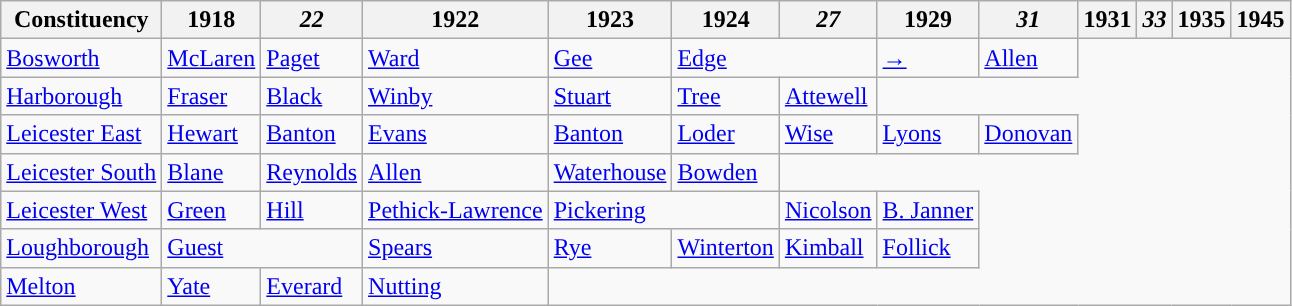<table class="wikitable">
<tr>
<th>Constituency</th>
<th>1918</th>
<th><em>22</em></th>
<th>1922</th>
<th>1923</th>
<th>1924</th>
<th><em>27</em></th>
<th>1929</th>
<th><em>31</em></th>
<th>1931</th>
<th><em>33</em></th>
<th>1935</th>
<th>1945</th>
</tr>
<tr>
<td><a href='#'>Bosworth</a></td>
<td><a href='#'>McLaren</a></td>
<td><a href='#'>Paget</a></td>
<td bgcolor=><a href='#'>Ward</a></td>
<td><a href='#'>Gee</a></td>
<td colspan="2" bgcolor=><a href='#'>Edge</a></td>
<td><a href='#'>→</a></td>
<td><a href='#'>Allen</a></td>
</tr>
<tr>
<td><a href='#'>Harborough</a></td>
<td><a href='#'>Fraser</a></td>
<td><a href='#'>Black</a></td>
<td><a href='#'>Winby</a></td>
<td><a href='#'>Stuart</a></td>
<td><a href='#'>Tree</a></td>
<td><a href='#'>Attewell</a></td>
</tr>
<tr>
<td><a href='#'>Leicester East</a></td>
<td><a href='#'>Hewart</a></td>
<td><a href='#'>Banton</a></td>
<td><a href='#'>Evans</a></td>
<td><a href='#'>Banton</a></td>
<td><a href='#'>Loder</a></td>
<td><a href='#'>Wise</a></td>
<td><a href='#'>Lyons</a></td>
<td><a href='#'>Donovan</a></td>
</tr>
<tr>
<td><a href='#'>Leicester South</a></td>
<td><a href='#'>Blane</a></td>
<td><a href='#'>Reynolds</a></td>
<td bgcolor=><a href='#'>Allen</a></td>
<td><a href='#'>Waterhouse</a></td>
<td><a href='#'>Bowden</a></td>
</tr>
<tr>
<td><a href='#'>Leicester West</a></td>
<td><a href='#'>Green</a></td>
<td><a href='#'>Hill</a></td>
<td><a href='#'>Pethick-Lawrence</a></td>
<td colspan="2"><a href='#'>Pickering</a></td>
<td><a href='#'>Nicolson</a></td>
<td><a href='#'>B. Janner</a></td>
</tr>
<tr>
<td><a href='#'>Loughborough</a></td>
<td colspan="2"><a href='#'>Guest</a></td>
<td><a href='#'>Spears</a></td>
<td><a href='#'>Rye</a></td>
<td><a href='#'>Winterton</a></td>
<td><a href='#'>Kimball</a></td>
<td><a href='#'>Follick</a></td>
</tr>
<tr>
<td><a href='#'>Melton</a></td>
<td><a href='#'>Yate</a></td>
<td><a href='#'>Everard</a></td>
<td><a href='#'>Nutting</a></td>
</tr>
</table>
